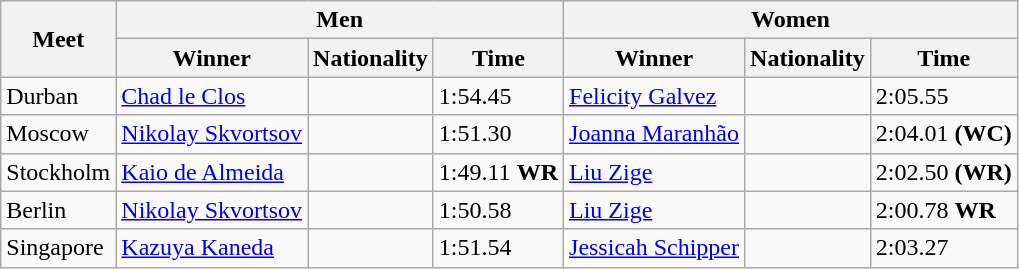<table class="wikitable">
<tr>
<th rowspan="2">Meet</th>
<th colspan="3">Men</th>
<th colspan="3">Women</th>
</tr>
<tr>
<th>Winner</th>
<th>Nationality</th>
<th>Time</th>
<th>Winner</th>
<th>Nationality</th>
<th>Time</th>
</tr>
<tr>
<td>Durban</td>
<td><a href='#'>Chad le Clos</a></td>
<td></td>
<td>1:54.45</td>
<td><a href='#'>Felicity Galvez</a></td>
<td></td>
<td>2:05.55</td>
</tr>
<tr>
<td>Moscow</td>
<td><a href='#'>Nikolay Skvortsov</a></td>
<td></td>
<td>1:51.30</td>
<td><a href='#'>Joanna Maranhão</a></td>
<td></td>
<td>2:04.01 <strong>(WC)</strong></td>
</tr>
<tr>
<td>Stockholm</td>
<td><a href='#'>Kaio de Almeida</a></td>
<td></td>
<td>1:49.11 <strong>WR</strong></td>
<td><a href='#'>Liu Zige</a></td>
<td></td>
<td>2:02.50 <strong>(WR)</strong></td>
</tr>
<tr>
<td>Berlin</td>
<td><a href='#'>Nikolay Skvortsov</a></td>
<td></td>
<td>1:50.58</td>
<td><a href='#'>Liu Zige</a></td>
<td></td>
<td>2:00.78 <strong>WR</strong></td>
</tr>
<tr>
<td>Singapore</td>
<td><a href='#'>Kazuya Kaneda</a></td>
<td></td>
<td>1:51.54</td>
<td><a href='#'>Jessicah Schipper</a></td>
<td></td>
<td>2:03.27</td>
</tr>
</table>
